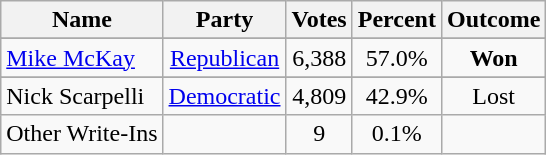<table class=wikitable style="text-align:center">
<tr>
<th>Name</th>
<th>Party</th>
<th>Votes</th>
<th>Percent</th>
<th>Outcome</th>
</tr>
<tr>
</tr>
<tr>
<td align=left><a href='#'>Mike McKay</a></td>
<td><a href='#'>Republican</a></td>
<td>6,388</td>
<td>57.0%</td>
<td><strong>Won</strong></td>
</tr>
<tr>
</tr>
<tr>
<td align=left>Nick Scarpelli</td>
<td><a href='#'>Democratic</a></td>
<td>4,809</td>
<td>42.9%</td>
<td>Lost</td>
</tr>
<tr>
<td align=left>Other Write-Ins</td>
<td></td>
<td>9</td>
<td>0.1%</td>
<td></td>
</tr>
</table>
